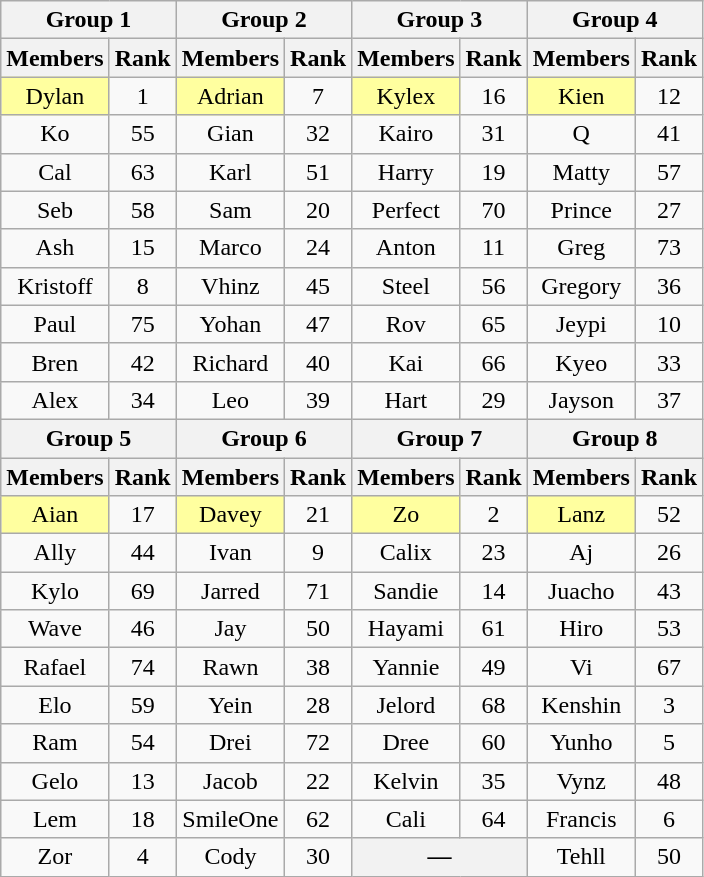<table class="wikitable collapsible collapsed" style="text-align:center;">
<tr>
<th colspan="2">Group 1</th>
<th colspan="2">Group 2</th>
<th colspan="2">Group 3</th>
<th colspan="2">Group 4</th>
</tr>
<tr>
<th>Members</th>
<th>Rank</th>
<th>Members</th>
<th>Rank</th>
<th>Members</th>
<th>Rank</th>
<th>Members</th>
<th>Rank</th>
</tr>
<tr>
<td style="background:#FFFF9F;">Dylan </td>
<td>1</td>
<td style="background:#FFFF9F;">Adrian</td>
<td>7</td>
<td style="background:#FFFF9F;">Kylex</td>
<td>16</td>
<td style="background:#FFFF9F;">Kien </td>
<td>12</td>
</tr>
<tr>
<td>Ko </td>
<td>55</td>
<td>Gian</td>
<td>32</td>
<td>Kairo</td>
<td>31</td>
<td>Q </td>
<td>41</td>
</tr>
<tr>
<td>Cal </td>
<td>63</td>
<td>Karl</td>
<td>51</td>
<td>Harry</td>
<td>19</td>
<td>Matty</td>
<td>57</td>
</tr>
<tr>
<td>Seb</td>
<td>58</td>
<td>Sam</td>
<td>20</td>
<td>Perfect </td>
<td>70</td>
<td>Prince</td>
<td>27</td>
</tr>
<tr>
<td>Ash</td>
<td>15</td>
<td>Marco</td>
<td>24</td>
<td>Anton</td>
<td>11</td>
<td>Greg</td>
<td>73</td>
</tr>
<tr>
<td>Kristoff</td>
<td>8</td>
<td>Vhinz</td>
<td>45</td>
<td>Steel</td>
<td>56</td>
<td>Gregory </td>
<td>36</td>
</tr>
<tr>
<td>Paul</td>
<td>75</td>
<td>Yohan</td>
<td>47</td>
<td>Rov</td>
<td>65</td>
<td>Jeypi</td>
<td>10</td>
</tr>
<tr>
<td>Bren</td>
<td>42</td>
<td>Richard</td>
<td>40</td>
<td>Kai</td>
<td>66</td>
<td>Kyeo</td>
<td>33</td>
</tr>
<tr>
<td>Alex</td>
<td>34</td>
<td>Leo </td>
<td>39</td>
<td>Hart</td>
<td>29</td>
<td>Jayson</td>
<td>37</td>
</tr>
<tr>
<th colspan="2">Group 5</th>
<th colspan="2">Group 6</th>
<th colspan="2">Group 7</th>
<th colspan="2">Group 8</th>
</tr>
<tr>
<th>Members</th>
<th>Rank</th>
<th>Members</th>
<th>Rank</th>
<th>Members</th>
<th>Rank</th>
<th>Members</th>
<th>Rank</th>
</tr>
<tr>
<td style="background:#FFFF9F;">Aian</td>
<td>17</td>
<td style="background:#FFFF9F;">Davey</td>
<td>21</td>
<td style="background:#FFFF9F;">Zo</td>
<td>2</td>
<td style="background:#FFFF9F;">Lanz</td>
<td>52</td>
</tr>
<tr>
<td>Ally</td>
<td>44</td>
<td>Ivan </td>
<td>9</td>
<td>Calix</td>
<td>23</td>
<td>Aj</td>
<td>26</td>
</tr>
<tr>
<td>Kylo</td>
<td>69</td>
<td>Jarred</td>
<td>71</td>
<td>Sandie</td>
<td>14</td>
<td>Juacho</td>
<td>43</td>
</tr>
<tr>
<td>Wave</td>
<td>46</td>
<td>Jay</td>
<td>50</td>
<td>Hayami</td>
<td>61</td>
<td>Hiro</td>
<td>53</td>
</tr>
<tr>
<td>Rafael</td>
<td>74</td>
<td>Rawn</td>
<td>38</td>
<td>Yannie</td>
<td>49</td>
<td>Vi</td>
<td>67</td>
</tr>
<tr>
<td>Elo</td>
<td>59</td>
<td>Yein</td>
<td>28</td>
<td>Jelord</td>
<td>68</td>
<td>Kenshin</td>
<td>3</td>
</tr>
<tr>
<td>Ram</td>
<td>54</td>
<td>Drei</td>
<td>72</td>
<td>Dree</td>
<td>60</td>
<td>Yunho</td>
<td>5</td>
</tr>
<tr>
<td>Gelo</td>
<td>13</td>
<td>Jacob</td>
<td>22</td>
<td>Kelvin</td>
<td>35</td>
<td>Vynz</td>
<td>48</td>
</tr>
<tr>
<td>Lem</td>
<td>18</td>
<td>SmileOne </td>
<td>62</td>
<td>Cali</td>
<td>64</td>
<td>Francis</td>
<td>6</td>
</tr>
<tr>
<td>Zor</td>
<td>4</td>
<td>Cody</td>
<td>30</td>
<th colspan="2">—</th>
<td>Tehll</td>
<td>50</td>
</tr>
</table>
